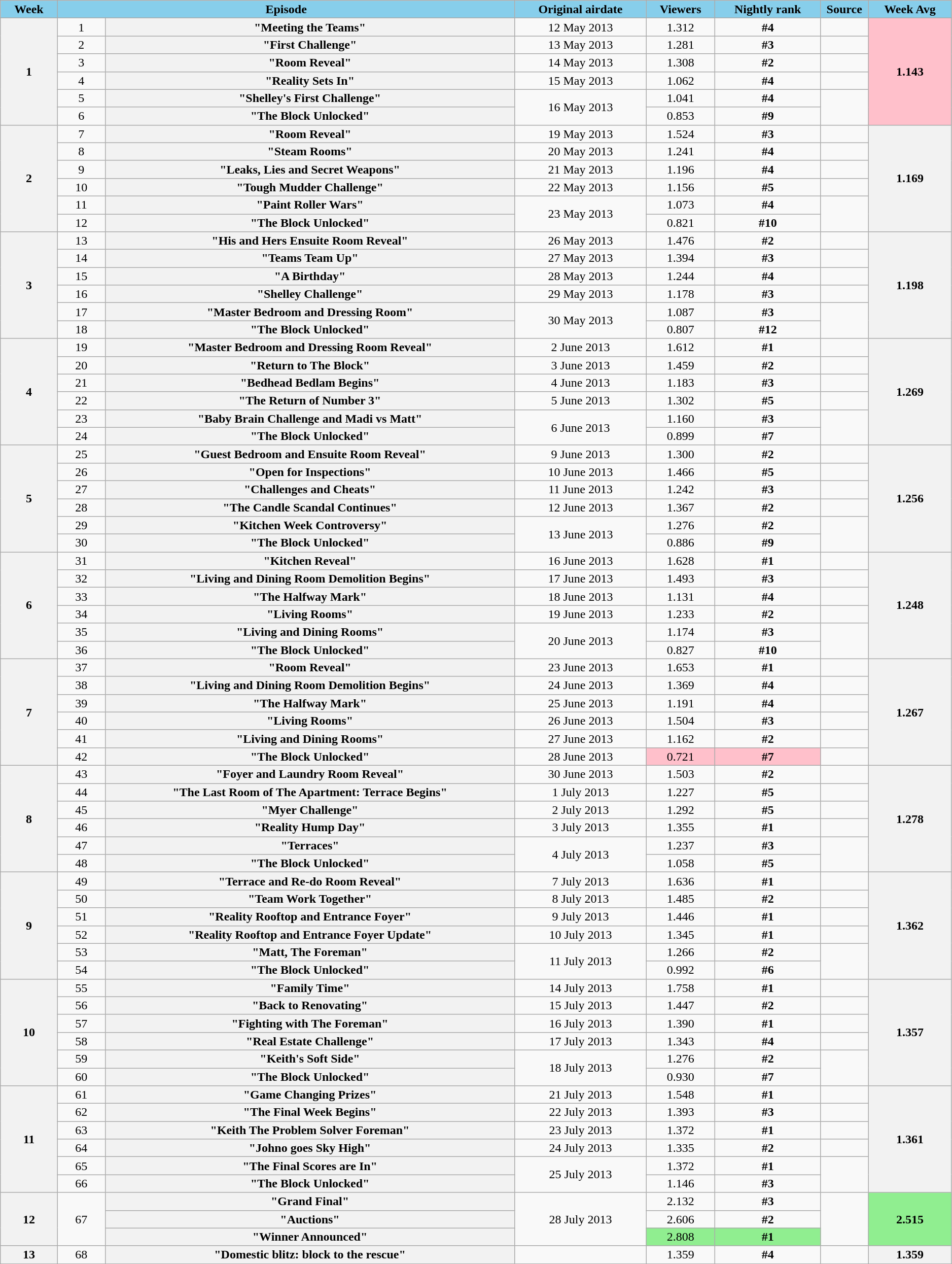<table class="wikitable plainrowheaders" style="text-align:center; line-height:16px; width:99%;">
<tr>
<th scope="col" style="background:#87CEEB; color:black;">Week</th>
<th scope="col" style="background:#87CEEB; color:black;" colspan="2">Episode</th>
<th scope="col" style="background:#87CEEB; color:black;">Original airdate</th>
<th scope="col" style="background:#87CEEB; color:black;">Viewers<br><small></small></th>
<th scope="col" style="background:#87CEEB; color:black;">Nightly rank</th>
<th scope="col" style="background:#87CEEB; color:black; width:05%;">Source</th>
<th scope="col" style="background:#87CEEB; color:black;">Week Avg</th>
</tr>
<tr>
<th style="width:06%;" rowspan="6">1</th>
<td style="width:05%;">1</td>
<th scope="row" style="text-align:center"><strong>"Meeting the Teams"</strong></th>
<td>12 May 2013</td>
<td>1.312</td>
<td><strong>#4</strong></td>
<td></td>
<th rowspan=6 style="background:#FFC0CB">1.143</th>
</tr>
<tr>
<td style="width:05%;">2</td>
<th scope="row" style="text-align:center"><strong>"First Challenge"</strong></th>
<td>13 May 2013</td>
<td>1.281</td>
<td><strong>#3</strong></td>
<td></td>
</tr>
<tr>
<td style="width:05%;">3</td>
<th scope="row" style="text-align:center"><strong>"Room Reveal"</strong></th>
<td>14 May 2013</td>
<td>1.308</td>
<td><strong>#2</strong></td>
<td></td>
</tr>
<tr>
<td style="width:05%;">4</td>
<th scope="row" style="text-align:center"><strong>"Reality Sets In"</strong></th>
<td>15 May 2013</td>
<td>1.062</td>
<td><strong>#4</strong></td>
<td></td>
</tr>
<tr>
<td style="width:05%;">5</td>
<th scope="row" style="text-align:center"><strong>"Shelley's First Challenge"</strong></th>
<td rowspan="2">16 May 2013</td>
<td>1.041</td>
<td><strong>#4</strong></td>
<td rowspan="2"></td>
</tr>
<tr>
<td style="width:05%;">6</td>
<th scope="row" style="text-align:center"><strong>"The Block Unlocked"</strong></th>
<td>0.853</td>
<td><strong>#9</strong></td>
</tr>
<tr>
<th style="width:06%;" rowspan="6">2</th>
<td style="width:05%;">7</td>
<th scope="row" style="text-align:center"><strong>"Room Reveal"</strong></th>
<td>19 May 2013</td>
<td>1.524</td>
<td><strong>#3</strong></td>
<td></td>
<th rowspan=6>1.169</th>
</tr>
<tr>
<td style="width:05%;">8</td>
<th scope="row" style="text-align:center"><strong>"Steam Rooms"</strong></th>
<td>20 May 2013</td>
<td>1.241</td>
<td><strong>#4</strong></td>
<td></td>
</tr>
<tr>
<td style="width:05%;">9</td>
<th scope="row" style="text-align:center"><strong>"Leaks, Lies and Secret Weapons"</strong></th>
<td>21 May 2013</td>
<td>1.196</td>
<td><strong>#4</strong></td>
<td></td>
</tr>
<tr>
<td style="width:05%;">10</td>
<th scope="row" style="text-align:center"><strong>"Tough Mudder Challenge"</strong></th>
<td>22 May 2013</td>
<td>1.156</td>
<td><strong>#5</strong></td>
<td></td>
</tr>
<tr>
<td style="width:05%;">11</td>
<th scope="row" style="text-align:center"><strong>"Paint Roller Wars"</strong></th>
<td rowspan="2">23 May 2013</td>
<td>1.073</td>
<td><strong>#4</strong></td>
<td rowspan="2"></td>
</tr>
<tr>
<td style="width:05%;">12</td>
<th scope="row" style="text-align:center"><strong>"The Block Unlocked"</strong></th>
<td>0.821</td>
<td><strong>#10</strong></td>
</tr>
<tr>
<th style="width:06%;" rowspan="6">3</th>
<td style="width:05%;">13</td>
<th scope="row" style="text-align:center"><strong>"His and Hers Ensuite Room Reveal"</strong></th>
<td>26 May 2013</td>
<td>1.476</td>
<td><strong>#2</strong></td>
<td></td>
<th rowspan=6>1.198</th>
</tr>
<tr>
<td style="width:05%;">14</td>
<th scope="row" style="text-align:center"><strong>"Teams Team Up"</strong></th>
<td>27 May 2013</td>
<td>1.394</td>
<td><strong>#3</strong></td>
<td></td>
</tr>
<tr>
<td style="width:05%;">15</td>
<th scope="row" style="text-align:center"><strong>"A Birthday"</strong></th>
<td>28 May 2013</td>
<td>1.244</td>
<td><strong>#4</strong></td>
<td></td>
</tr>
<tr>
<td style="width:05%;">16</td>
<th scope="row" style="text-align:center"><strong>"Shelley Challenge"</strong></th>
<td>29 May 2013</td>
<td>1.178</td>
<td><strong>#3</strong></td>
<td></td>
</tr>
<tr>
<td style="width:05%;">17</td>
<th scope="row" style="text-align:center"><strong>"Master Bedroom and Dressing Room"</strong></th>
<td rowspan="2">30 May 2013</td>
<td>1.087</td>
<td><strong>#3</strong></td>
<td rowspan="2"></td>
</tr>
<tr>
<td style="width:05%;">18</td>
<th scope="row" style="text-align:center"><strong>"The Block Unlocked"</strong></th>
<td>0.807</td>
<td><strong>#12</strong></td>
</tr>
<tr>
<th style="width:06%;" rowspan="6">4</th>
<td style="width:05%;">19</td>
<th scope="row" style="text-align:center"><strong>"Master Bedroom and Dressing Room Reveal"</strong></th>
<td>2 June 2013</td>
<td>1.612</td>
<td><strong>#1</strong></td>
<td></td>
<th rowspan=6>1.269</th>
</tr>
<tr>
<td style="width:05%;">20</td>
<th scope="row" style="text-align:center"><strong>"Return to The Block"</strong></th>
<td>3 June 2013</td>
<td>1.459</td>
<td><strong>#2</strong></td>
<td></td>
</tr>
<tr>
<td style="width:05%;">21</td>
<th scope="row" style="text-align:center"><strong>"Bedhead Bedlam Begins"</strong></th>
<td>4 June 2013</td>
<td>1.183</td>
<td><strong>#3</strong></td>
<td></td>
</tr>
<tr>
<td style="width:05%;">22</td>
<th scope="row" style="text-align:center"><strong>"The Return of Number 3"</strong></th>
<td>5 June 2013</td>
<td>1.302</td>
<td><strong>#5</strong></td>
<td></td>
</tr>
<tr>
<td style="width:05%;">23</td>
<th scope="row" style="text-align:center"><strong>"Baby Brain Challenge and Madi vs Matt"</strong></th>
<td rowspan="2">6 June 2013</td>
<td>1.160</td>
<td><strong>#3</strong></td>
<td rowspan="2"></td>
</tr>
<tr>
<td style="width:05%;">24</td>
<th scope="row" style="text-align:center"><strong>"The Block Unlocked"</strong></th>
<td>0.899</td>
<td><strong>#7</strong></td>
</tr>
<tr>
<th style="width:06%;" rowspan="6">5</th>
<td style="width:05%;">25</td>
<th scope="row" style="text-align:center"><strong>"Guest Bedroom and Ensuite Room Reveal"</strong></th>
<td>9 June 2013</td>
<td>1.300</td>
<td><strong>#2</strong></td>
<td></td>
<th rowspan=6>1.256</th>
</tr>
<tr>
<td style="width:05%;">26</td>
<th scope="row" style="text-align:center"><strong>"Open for Inspections"</strong></th>
<td>10 June 2013</td>
<td>1.466</td>
<td><strong>#5</strong></td>
<td></td>
</tr>
<tr>
<td style="width:05%;">27</td>
<th scope="row" style="text-align:center"><strong>"Challenges and Cheats"</strong></th>
<td>11 June 2013</td>
<td>1.242</td>
<td><strong>#3</strong></td>
<td></td>
</tr>
<tr>
<td style="width:05%;">28</td>
<th scope="row" style="text-align:center"><strong>"The Candle Scandal Continues"</strong></th>
<td>12 June 2013</td>
<td>1.367</td>
<td><strong>#2</strong></td>
<td></td>
</tr>
<tr>
<td style="width:05%;">29</td>
<th scope="row" style="text-align:center"><strong>"Kitchen Week Controversy"</strong></th>
<td rowspan="2">13 June 2013</td>
<td>1.276</td>
<td><strong>#2</strong></td>
<td rowspan="2"></td>
</tr>
<tr>
<td style="width:05%;">30</td>
<th scope="row" style="text-align:center"><strong>"The Block Unlocked"</strong></th>
<td>0.886</td>
<td><strong>#9</strong></td>
</tr>
<tr>
<th style="width:06%;" rowspan="6">6</th>
<td style="width:05%;">31</td>
<th scope="row" style="text-align:center"><strong>"Kitchen Reveal"</strong></th>
<td>16 June 2013</td>
<td>1.628</td>
<td><strong>#1</strong></td>
<td></td>
<th rowspan=6>1.248</th>
</tr>
<tr>
<td style="width:05%;">32</td>
<th scope="row" style="text-align:center"><strong>"Living and Dining Room Demolition Begins"</strong></th>
<td>17 June 2013</td>
<td>1.493</td>
<td><strong>#3</strong></td>
<td></td>
</tr>
<tr>
<td style="width:05%;">33</td>
<th scope="row" style="text-align:center"><strong>"The Halfway Mark"</strong></th>
<td>18 June 2013</td>
<td>1.131</td>
<td><strong>#4</strong></td>
<td></td>
</tr>
<tr>
<td style="width:05%;">34</td>
<th scope="row" style="text-align:center"><strong>"Living Rooms"</strong></th>
<td>19 June 2013</td>
<td>1.233</td>
<td><strong>#2</strong></td>
<td></td>
</tr>
<tr>
<td style="width:05%;">35</td>
<th scope="row" style="text-align:center"><strong>"Living and Dining Rooms"</strong></th>
<td rowspan="2">20 June 2013</td>
<td>1.174</td>
<td><strong>#3</strong></td>
<td rowspan="2"></td>
</tr>
<tr>
<td style="width:05%;">36</td>
<th scope="row" style="text-align:center"><strong>"The Block Unlocked"</strong></th>
<td>0.827</td>
<td><strong>#10</strong></td>
</tr>
<tr>
<th style="width:06%;" rowspan="6">7</th>
<td style="width:05%;">37</td>
<th scope="row" style="text-align:center"><strong>"Room Reveal"</strong></th>
<td>23 June 2013</td>
<td>1.653</td>
<td><strong>#1</strong></td>
<td></td>
<th rowspan=6>1.267</th>
</tr>
<tr>
<td style="width:05%;">38</td>
<th scope="row" style="text-align:center"><strong>"Living and Dining Room Demolition Begins"</strong></th>
<td>24 June 2013</td>
<td>1.369</td>
<td><strong>#4</strong></td>
<td></td>
</tr>
<tr>
<td style="width:05%;">39</td>
<th scope="row" style="text-align:center"><strong>"The Halfway Mark"</strong></th>
<td>25 June 2013</td>
<td>1.191</td>
<td><strong>#4</strong></td>
<td></td>
</tr>
<tr>
<td style="width:05%;">40</td>
<th scope="row" style="text-align:center"><strong>"Living Rooms"</strong></th>
<td>26 June 2013</td>
<td>1.504</td>
<td><strong>#3</strong></td>
<td></td>
</tr>
<tr>
<td style="width:05%;">41</td>
<th scope="row" style="text-align:center"><strong>"Living and Dining Rooms"</strong></th>
<td>27 June 2013</td>
<td>1.162</td>
<td><strong>#2</strong></td>
<td></td>
</tr>
<tr>
<td style="width:05%;">42</td>
<th scope="row" style="text-align:center"><strong>"The Block Unlocked"</strong></th>
<td>28 June 2013</td>
<td style="background:#FFC0CB">0.721</td>
<td style="background:#FFC0CB"><strong>#7</strong></td>
<td></td>
</tr>
<tr>
<th style="width:06%;" rowspan="6">8</th>
<td style="width:05%;">43</td>
<th scope="row" style="text-align:center"><strong>"Foyer and Laundry Room Reveal"</strong></th>
<td>30 June 2013</td>
<td>1.503</td>
<td><strong>#2</strong></td>
<td></td>
<th rowspan=6>1.278</th>
</tr>
<tr>
<td style="width:05%;">44</td>
<th scope="row" style="text-align:center"><strong>"The Last Room of The Apartment: Terrace Begins"</strong></th>
<td>1 July 2013</td>
<td>1.227</td>
<td><strong>#5</strong></td>
<td></td>
</tr>
<tr>
<td style="width:05%;">45</td>
<th scope="row" style="text-align:center"><strong>"Myer Challenge"</strong></th>
<td>2 July 2013</td>
<td>1.292</td>
<td><strong>#5</strong></td>
<td></td>
</tr>
<tr>
<td style="width:05%;">46</td>
<th scope="row" style="text-align:center"><strong>"Reality Hump Day"</strong></th>
<td>3 July 2013</td>
<td>1.355</td>
<td><strong>#1</strong></td>
<td></td>
</tr>
<tr>
<td style="width:05%;">47</td>
<th scope="row" style="text-align:center"><strong>"Terraces"</strong></th>
<td rowspan="2">4 July 2013</td>
<td>1.237</td>
<td><strong>#3</strong></td>
<td rowspan="2"></td>
</tr>
<tr>
<td style="width:05%;">48</td>
<th scope="row" style="text-align:center"><strong>"The Block Unlocked"</strong></th>
<td>1.058</td>
<td><strong>#5</strong></td>
</tr>
<tr>
<th style="width:06%;" rowspan="6">9</th>
<td style="width:05%;">49</td>
<th scope="row" style="text-align:center"><strong>"Terrace and Re-do Room Reveal"</strong></th>
<td>7 July 2013</td>
<td>1.636</td>
<td><strong>#1</strong></td>
<td></td>
<th rowspan=6>1.362</th>
</tr>
<tr>
<td style="width:05%;">50</td>
<th scope="row" style="text-align:center"><strong>"Team Work Together"</strong></th>
<td>8 July 2013</td>
<td>1.485</td>
<td><strong>#2</strong></td>
<td></td>
</tr>
<tr>
<td style="width:05%;">51</td>
<th scope="row" style="text-align:center"><strong>"Reality Rooftop and Entrance Foyer"</strong></th>
<td>9 July 2013</td>
<td>1.446</td>
<td><strong>#1</strong></td>
<td></td>
</tr>
<tr>
<td style="width:05%;">52</td>
<th scope="row" style="text-align:center"><strong>"Reality Rooftop and Entrance Foyer Update"</strong></th>
<td>10 July 2013</td>
<td>1.345</td>
<td><strong>#1</strong></td>
<td></td>
</tr>
<tr>
<td style="width:05%;">53</td>
<th scope="row" style="text-align:center"><strong>"Matt, The Foreman"</strong></th>
<td rowspan="2">11 July 2013</td>
<td>1.266</td>
<td><strong>#2</strong></td>
<td rowspan="2"></td>
</tr>
<tr>
<td style="width:05%;">54</td>
<th scope="row" style="text-align:center"><strong>"The Block Unlocked"</strong></th>
<td>0.992</td>
<td><strong>#6</strong></td>
</tr>
<tr>
<th style="width:06%;" rowspan="6">10</th>
<td style="width:05%;">55</td>
<th scope="row" style="text-align:center"><strong>"Family Time"</strong></th>
<td>14 July 2013</td>
<td>1.758</td>
<td><strong>#1</strong></td>
<td></td>
<th rowspan=6>1.357</th>
</tr>
<tr>
<td style="width:05%;">56</td>
<th scope="row" style="text-align:center"><strong>"Back to Renovating"</strong></th>
<td>15 July 2013</td>
<td>1.447</td>
<td><strong>#2</strong></td>
<td></td>
</tr>
<tr>
<td style="width:05%;">57</td>
<th scope="row" style="text-align:center"><strong>"Fighting with The Foreman"</strong></th>
<td>16 July 2013</td>
<td>1.390</td>
<td><strong>#1</strong></td>
<td></td>
</tr>
<tr>
<td style="width:05%;">58</td>
<th scope="row" style="text-align:center"><strong>"Real Estate Challenge"</strong></th>
<td>17 July 2013</td>
<td>1.343</td>
<td><strong>#4</strong></td>
<td></td>
</tr>
<tr>
<td style="width:05%;">59</td>
<th scope="row" style="text-align:center"><strong>"Keith's Soft Side"</strong></th>
<td rowspan="2">18 July 2013</td>
<td>1.276</td>
<td><strong>#2</strong></td>
<td rowspan="2"></td>
</tr>
<tr>
<td style="width:05%;">60</td>
<th scope="row" style="text-align:center"><strong>"The Block Unlocked"</strong></th>
<td>0.930</td>
<td><strong>#7</strong></td>
</tr>
<tr>
<th style="width:06%;" rowspan="6">11</th>
<td style="width:05%;">61</td>
<th scope="row" style="text-align:center"><strong>"Game Changing Prizes"</strong></th>
<td>21 July 2013</td>
<td>1.548</td>
<td><strong>#1</strong></td>
<td></td>
<th rowspan=6>1.361</th>
</tr>
<tr>
<td style="width:05%;">62</td>
<th scope="row" style="text-align:center"><strong>"The Final Week Begins"</strong></th>
<td>22 July 2013</td>
<td>1.393</td>
<td><strong>#3</strong></td>
<td></td>
</tr>
<tr>
<td style="width:05%;">63</td>
<th scope="row" style="text-align:center"><strong>"Keith The Problem Solver Foreman"</strong></th>
<td>23 July 2013</td>
<td>1.372</td>
<td><strong>#1</strong></td>
<td></td>
</tr>
<tr>
<td style="width:05%;">64</td>
<th scope="row" style="text-align:center"><strong>"Johno goes Sky High"</strong></th>
<td>24 July 2013</td>
<td>1.335</td>
<td><strong>#2</strong></td>
<td></td>
</tr>
<tr>
<td style="width:05%;">65</td>
<th scope="row" style="text-align:center"><strong>"The Final Scores are In"</strong></th>
<td rowspan="2">25 July 2013</td>
<td>1.372</td>
<td><strong>#1</strong></td>
<td rowspan="2"></td>
</tr>
<tr>
<td style="width:05%;">66</td>
<th scope="row" style="text-align:center"><strong>"The Block Unlocked"</strong></th>
<td>1.146</td>
<td><strong>#3</strong></td>
</tr>
<tr>
<th style="width:06%;" rowspan="3">12</th>
<td style="width:05%;" rowspan="3">67</td>
<th scope="row" style="text-align:center"><strong>"Grand Final"</strong></th>
<td rowspan="3">28 July 2013</td>
<td>2.132</td>
<td><strong>#3</strong></td>
<td rowspan="3"></td>
<th rowspan=3 style="background:#90EE90">2.515</th>
</tr>
<tr>
<th scope="row" style="text-align:center"><strong>"Auctions"</strong></th>
<td>2.606</td>
<td><strong>#2</strong></td>
</tr>
<tr>
<th scope="row" style="text-align:center"><strong>"Winner Announced"</strong></th>
<td style="background:#90EE90">2.808</td>
<td style="background:#90EE90"><strong>#1</strong></td>
</tr>
<tr>
<th style="width:06%;">13</th>
<td style="width:05%;">68</td>
<th scope="row" style="text-align:center"><strong>"Domestic blitz: block to the rescue"</strong></th>
<td></td>
<td>1.359</td>
<td><strong>#4</strong></td>
<td></td>
<th>1.359</th>
</tr>
</table>
